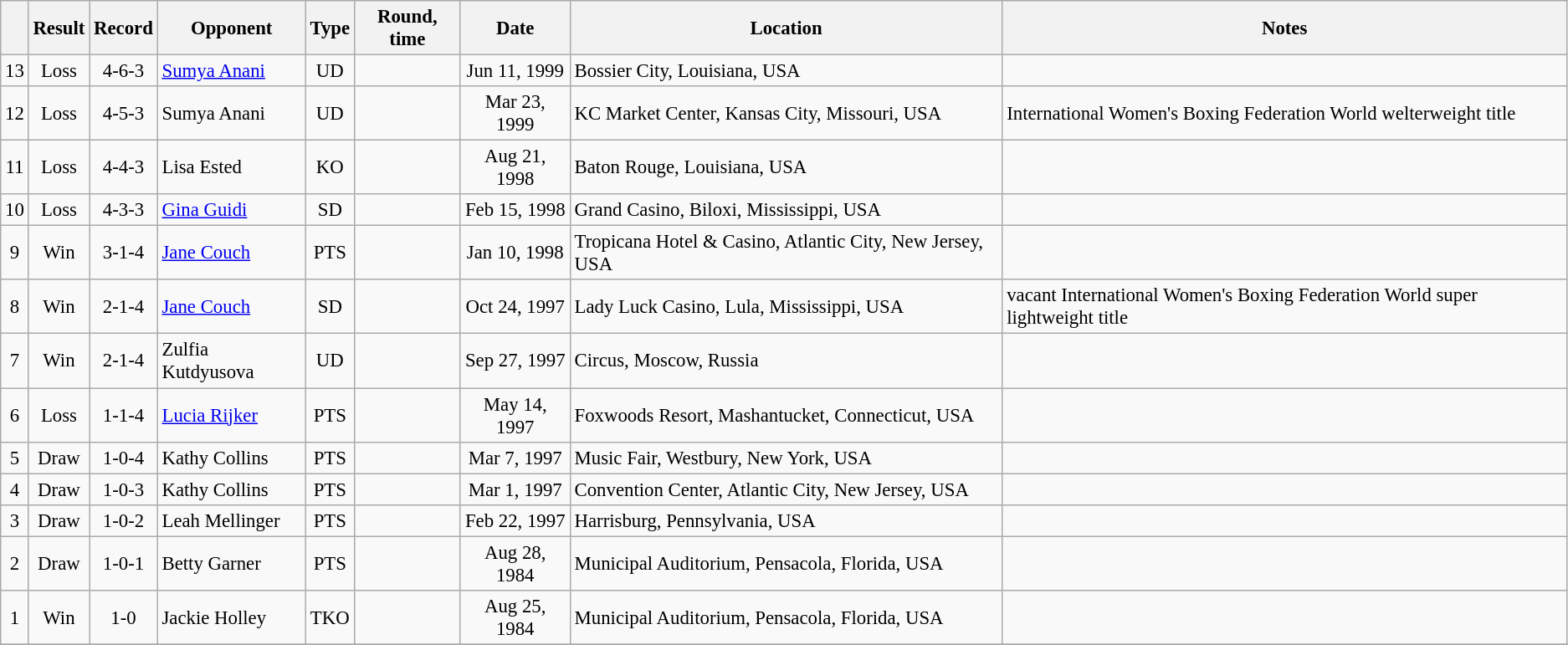<table class="wikitable" style="text-align:center; font-size:95%">
<tr>
<th></th>
<th>Result</th>
<th>Record</th>
<th>Opponent</th>
<th>Type</th>
<th>Round, time</th>
<th>Date</th>
<th>Location</th>
<th>Notes</th>
</tr>
<tr>
<td>13</td>
<td>Loss</td>
<td>4-6-3</td>
<td style="text-align:left;"> <a href='#'>Sumya Anani</a></td>
<td>UD</td>
<td></td>
<td>Jun 11, 1999</td>
<td style="text-align:left;"> Bossier City, Louisiana, USA</td>
<td style="text-align:left;"></td>
</tr>
<tr>
<td>12</td>
<td>Loss</td>
<td>4-5-3</td>
<td style="text-align:left;"> Sumya Anani</td>
<td>UD</td>
<td></td>
<td>Mar 23, 1999</td>
<td style="text-align:left;"> KC Market Center, Kansas City, Missouri, USA</td>
<td style="text-align:left;">International Women's Boxing Federation World welterweight title</td>
</tr>
<tr>
<td>11</td>
<td>Loss</td>
<td>4-4-3</td>
<td style="text-align:left;"> Lisa Ested</td>
<td>KO</td>
<td></td>
<td>Aug 21, 1998</td>
<td style="text-align:left;"> Baton Rouge, Louisiana, USA</td>
<td style="text-align:left;"></td>
</tr>
<tr>
<td>10</td>
<td>Loss</td>
<td>4-3-3</td>
<td style="text-align:left;"> <a href='#'>Gina Guidi</a></td>
<td>SD</td>
<td></td>
<td>Feb 15, 1998</td>
<td style="text-align:left;"> Grand Casino, Biloxi, Mississippi, USA</td>
<td style="text-align:left;"></td>
</tr>
<tr>
<td>9</td>
<td>Win</td>
<td>3-1-4</td>
<td style="text-align:left;"> <a href='#'>Jane Couch</a></td>
<td>PTS</td>
<td></td>
<td>Jan 10, 1998</td>
<td style="text-align:left;"> Tropicana Hotel & Casino, Atlantic City, New Jersey, USA</td>
<td style="text-align:left;"></td>
</tr>
<tr>
<td>8</td>
<td>Win</td>
<td>2-1-4</td>
<td style="text-align:left;"> <a href='#'>Jane Couch</a></td>
<td>SD</td>
<td></td>
<td>Oct 24, 1997</td>
<td style="text-align:left;"> Lady Luck Casino, Lula, Mississippi, USA</td>
<td style="text-align:left;">vacant International Women's Boxing Federation World super lightweight title</td>
</tr>
<tr>
<td>7</td>
<td>Win</td>
<td>2-1-4</td>
<td style="text-align:left;"> Zulfia Kutdyusova</td>
<td>UD</td>
<td></td>
<td>Sep 27, 1997</td>
<td style="text-align:left;"> Circus, Moscow, Russia</td>
<td style="text-align:left;"></td>
</tr>
<tr>
<td>6</td>
<td>Loss</td>
<td>1-1-4</td>
<td style="text-align:left;"> <a href='#'>Lucia Rijker</a></td>
<td>PTS</td>
<td></td>
<td>May 14, 1997</td>
<td style="text-align:left;"> Foxwoods Resort, Mashantucket, Connecticut, USA</td>
<td style="text-align:left;"></td>
</tr>
<tr>
<td>5</td>
<td>Draw</td>
<td>1-0-4</td>
<td style="text-align:left;"> Kathy Collins</td>
<td>PTS</td>
<td></td>
<td>Mar 7, 1997</td>
<td style="text-align:left;"> Music Fair, Westbury, New York, USA</td>
<td style="text-align:left;"></td>
</tr>
<tr>
<td>4</td>
<td>Draw</td>
<td>1-0-3</td>
<td style="text-align:left;"> Kathy Collins</td>
<td>PTS</td>
<td></td>
<td>Mar 1, 1997</td>
<td style="text-align:left;"> Convention Center, Atlantic City, New Jersey, USA</td>
<td style="text-align:left;"></td>
</tr>
<tr>
<td>3</td>
<td>Draw</td>
<td>1-0-2</td>
<td style="text-align:left;"> Leah Mellinger</td>
<td>PTS</td>
<td></td>
<td>Feb 22, 1997</td>
<td style="text-align:left;"> Harrisburg, Pennsylvania, USA</td>
<td style="text-align:left;"></td>
</tr>
<tr>
<td>2</td>
<td>Draw</td>
<td>1-0-1</td>
<td style="text-align:left;"> Betty Garner</td>
<td>PTS</td>
<td></td>
<td>Aug 28, 1984</td>
<td style="text-align:left;"> Municipal Auditorium, Pensacola, Florida, USA</td>
<td style="text-align:left;"></td>
</tr>
<tr>
<td>1</td>
<td>Win</td>
<td>1-0</td>
<td style="text-align:left;"> Jackie Holley</td>
<td>TKO</td>
<td></td>
<td>Aug 25, 1984</td>
<td style="text-align:left;"> Municipal Auditorium, Pensacola, Florida, USA</td>
<td style="text-align:left;"></td>
</tr>
<tr>
</tr>
</table>
